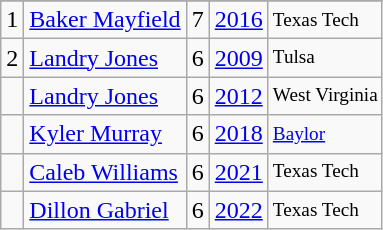<table class="wikitable">
<tr>
</tr>
<tr>
<td>1</td>
<td><a href='#'>Baker Mayfield</a></td>
<td>7</td>
<td><a href='#'>2016</a></td>
<td style="font-size:80%;">Texas Tech</td>
</tr>
<tr>
<td>2</td>
<td><a href='#'>Landry Jones</a></td>
<td>6</td>
<td><a href='#'>2009</a></td>
<td style="font-size:80%;">Tulsa</td>
</tr>
<tr>
<td></td>
<td><a href='#'>Landry Jones</a></td>
<td>6</td>
<td><a href='#'>2012</a></td>
<td style="font-size:80%;">West Virginia</td>
</tr>
<tr>
<td></td>
<td><a href='#'>Kyler Murray</a></td>
<td>6</td>
<td><a href='#'>2018</a></td>
<td style="font-size:80%;"><a href='#'>Baylor</a></td>
</tr>
<tr>
<td></td>
<td><a href='#'>Caleb Williams</a></td>
<td>6</td>
<td><a href='#'>2021</a></td>
<td style="font-size:80%;">Texas Tech</td>
</tr>
<tr>
<td></td>
<td><a href='#'>Dillon Gabriel</a></td>
<td>6</td>
<td><a href='#'>2022</a></td>
<td style="font-size:80%;">Texas Tech</td>
</tr>
</table>
